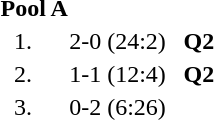<table style="text-align:center">
<tr>
<td colspan=4 align=left><strong>Pool A</strong></td>
</tr>
<tr>
<td width=30>1.</td>
<td align=left></td>
<td width=80>2-0 (24:2)</td>
<td><strong>Q2</strong></td>
</tr>
<tr>
<td>2.</td>
<td align=left></td>
<td>1-1 (12:4)</td>
<td><strong>Q2</strong></td>
</tr>
<tr>
<td>3.</td>
<td align=left></td>
<td>0-2 (6:26)</td>
<td></td>
</tr>
</table>
